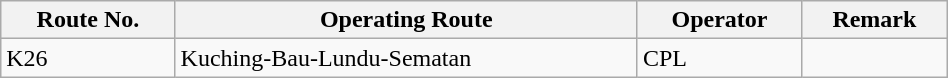<table class="wikitable"  style="width:50%; margin:auto;">
<tr>
<th>Route No.</th>
<th>Operating Route</th>
<th>Operator</th>
<th>Remark</th>
</tr>
<tr>
<td>K26</td>
<td>Kuching-Bau-Lundu-Sematan</td>
<td>CPL</td>
<td></td>
</tr>
</table>
